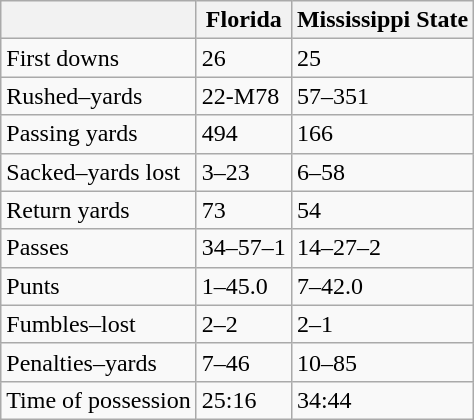<table class="wikitable">
<tr>
<th></th>
<th>Florida</th>
<th>Mississippi State</th>
</tr>
<tr>
<td>First downs</td>
<td>26</td>
<td>25</td>
</tr>
<tr>
<td>Rushed–yards</td>
<td>22-M78</td>
<td>57–351</td>
</tr>
<tr>
<td>Passing yards</td>
<td>494</td>
<td>166</td>
</tr>
<tr>
<td>Sacked–yards lost</td>
<td>3–23</td>
<td>6–58</td>
</tr>
<tr>
<td>Return yards</td>
<td>73</td>
<td>54</td>
</tr>
<tr>
<td>Passes</td>
<td>34–57–1</td>
<td>14–27–2</td>
</tr>
<tr>
<td>Punts</td>
<td>1–45.0</td>
<td>7–42.0</td>
</tr>
<tr>
<td>Fumbles–lost</td>
<td>2–2</td>
<td>2–1</td>
</tr>
<tr>
<td>Penalties–yards</td>
<td>7–46</td>
<td>10–85</td>
</tr>
<tr>
<td>Time of possession</td>
<td>25:16</td>
<td>34:44</td>
</tr>
</table>
